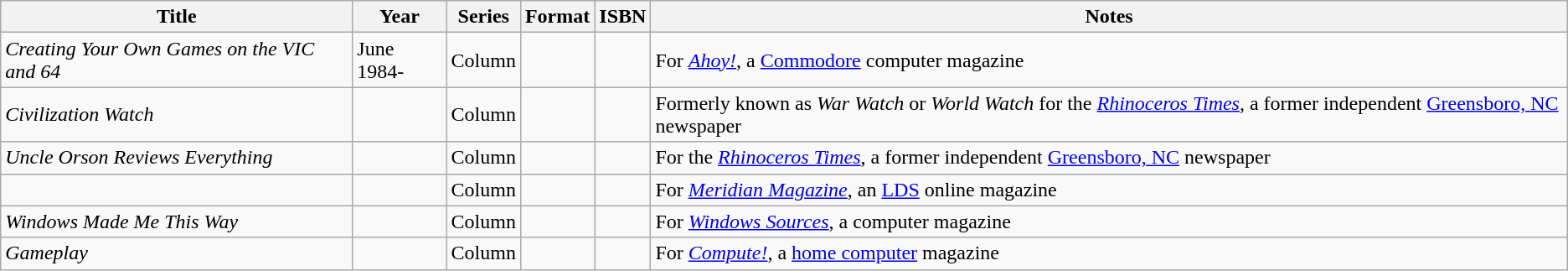<table class="wikitable sortable">
<tr>
<th>Title</th>
<th>Year</th>
<th>Series</th>
<th>Format</th>
<th>ISBN</th>
<th class="unsortable">Notes</th>
</tr>
<tr>
<td><em>Creating Your Own Games on the VIC and 64</em></td>
<td>June 1984-</td>
<td>Column</td>
<td></td>
<td></td>
<td>For <em><a href='#'>Ahoy!</a></em>, a <a href='#'>Commodore</a> computer magazine</td>
</tr>
<tr>
<td><em>Civilization Watch</em></td>
<td></td>
<td>Column</td>
<td></td>
<td></td>
<td>Formerly known as <em>War Watch</em> or <em>World Watch</em> for the <em><a href='#'>Rhinoceros Times</a></em>, a former independent <a href='#'>Greensboro, NC</a> newspaper</td>
</tr>
<tr>
<td><em>Uncle Orson Reviews Everything</em></td>
<td></td>
<td>Column</td>
<td></td>
<td></td>
<td>For the <em><a href='#'>Rhinoceros Times</a></em>, a former independent <a href='#'>Greensboro, NC</a> newspaper</td>
</tr>
<tr>
<td><em></em></td>
<td></td>
<td>Column</td>
<td></td>
<td></td>
<td>For <em><a href='#'>Meridian Magazine</a></em>, an <a href='#'>LDS</a> online magazine</td>
</tr>
<tr>
<td><em>Windows Made Me This Way</em></td>
<td></td>
<td>Column</td>
<td></td>
<td></td>
<td>For <em><a href='#'>Windows Sources</a></em>, a computer magazine</td>
</tr>
<tr>
<td><em>Gameplay</em></td>
<td></td>
<td>Column</td>
<td></td>
<td></td>
<td>For <em><a href='#'>Compute!</a></em>, a <a href='#'>home computer</a> magazine</td>
</tr>
</table>
